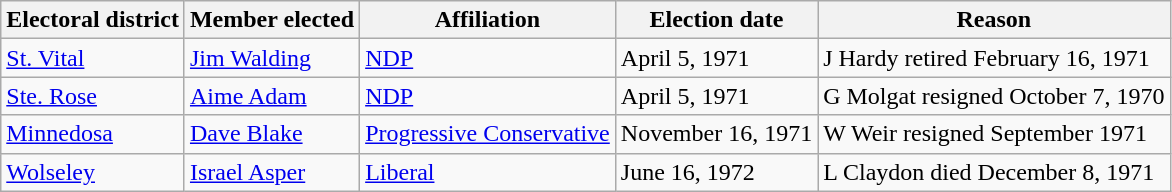<table class="wikitable sortable">
<tr>
<th>Electoral district</th>
<th>Member elected</th>
<th>Affiliation</th>
<th>Election date</th>
<th>Reason</th>
</tr>
<tr>
<td><a href='#'>St. Vital</a></td>
<td><a href='#'>Jim Walding</a></td>
<td><a href='#'>NDP</a></td>
<td>April 5, 1971</td>
<td>J Hardy retired February 16, 1971</td>
</tr>
<tr>
<td><a href='#'>Ste. Rose</a></td>
<td><a href='#'>Aime Adam</a></td>
<td><a href='#'>NDP</a></td>
<td>April 5, 1971</td>
<td>G Molgat resigned October 7, 1970</td>
</tr>
<tr>
<td><a href='#'>Minnedosa</a></td>
<td><a href='#'>Dave Blake</a></td>
<td><a href='#'>Progressive Conservative</a></td>
<td>November 16, 1971</td>
<td>W Weir resigned September 1971</td>
</tr>
<tr>
<td><a href='#'>Wolseley</a></td>
<td><a href='#'>Israel Asper</a></td>
<td><a href='#'>Liberal</a></td>
<td>June 16, 1972</td>
<td>L Claydon died December 8, 1971</td>
</tr>
</table>
